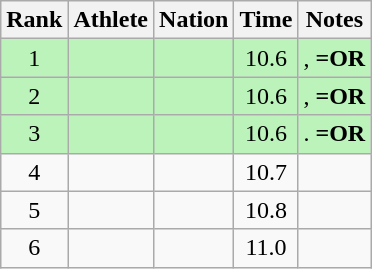<table class="wikitable sortable">
<tr>
<th>Rank</th>
<th>Athlete</th>
<th>Nation</th>
<th>Time</th>
<th>Notes</th>
</tr>
<tr style="background:#bbf3bb;">
<td align=center>1</td>
<td></td>
<td></td>
<td align=center>10.6</td>
<td align=center>, <strong>=OR</strong></td>
</tr>
<tr style="background:#bbf3bb;">
<td align=center>2</td>
<td></td>
<td></td>
<td align=center>10.6</td>
<td align=center>, <strong>=OR</strong></td>
</tr>
<tr style="background:#bbf3bb;">
<td align=center>3</td>
<td></td>
<td></td>
<td align=center>10.6</td>
<td align=center>. <strong>=OR</strong></td>
</tr>
<tr>
<td align=center>4</td>
<td></td>
<td></td>
<td align=center>10.7</td>
<td></td>
</tr>
<tr>
<td align=center>5</td>
<td></td>
<td></td>
<td align=center>10.8</td>
<td></td>
</tr>
<tr>
<td align=center>6</td>
<td></td>
<td></td>
<td align=center>11.0</td>
<td></td>
</tr>
</table>
